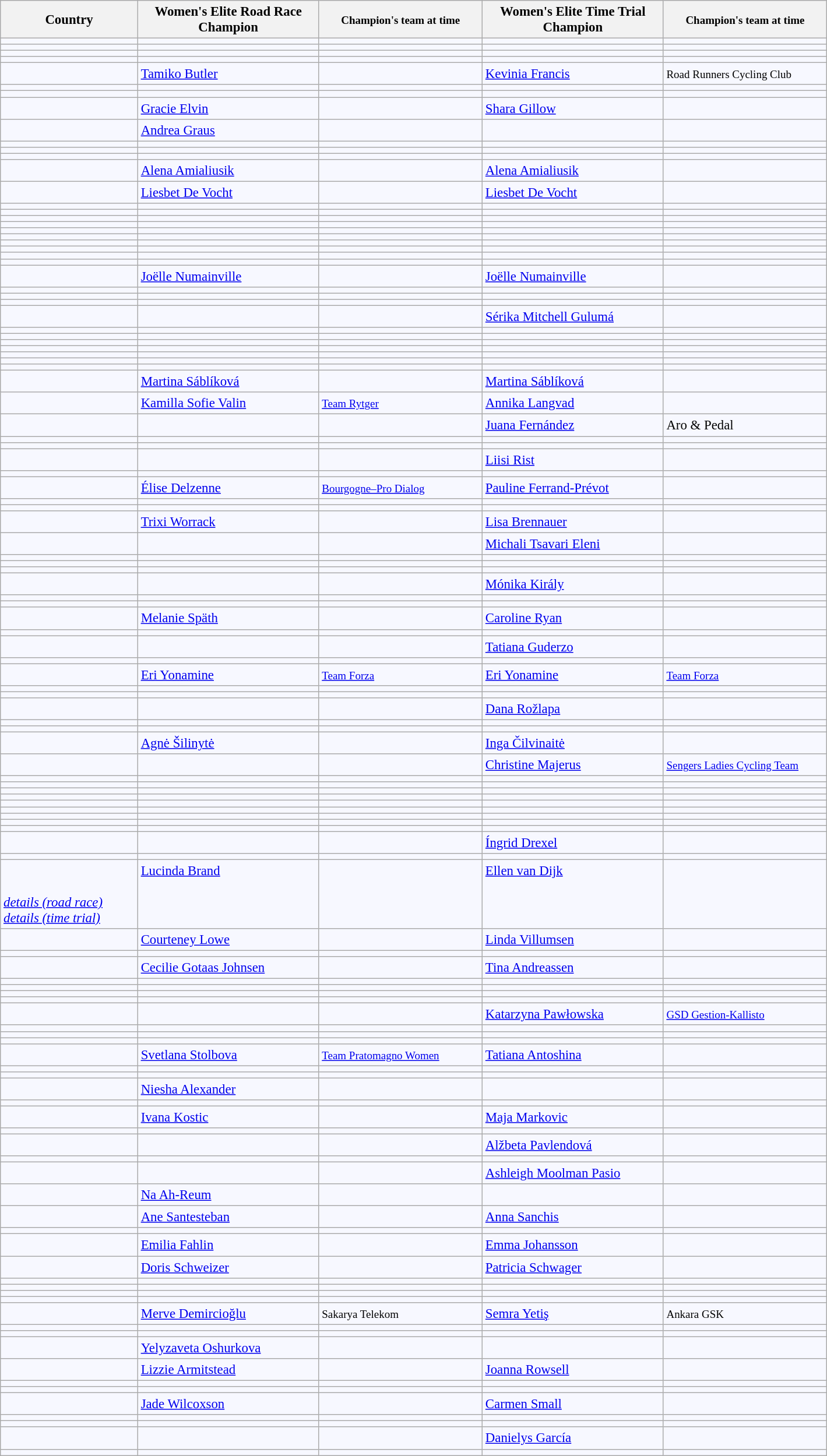<table class="wikitable sortable"  style="background:#f7f8ff; font-size:95%;">
<tr>
<th style="width:150px;">Country</th>
<th style="width:200px;">Women's Elite Road Race Champion</th>
<th style="width:180px;"><small>Champion's team at time</small></th>
<th style="width:200px;">Women's Elite Time Trial Champion</th>
<th style="width:180px;"><small>Champion's team at time</small></th>
</tr>
<tr style="text-align:left; vertical-align:top;">
<td></td>
<td></td>
<td></td>
<td></td>
<td></td>
</tr>
<tr style="text-align:left; vertical-align:top;">
<td></td>
<td></td>
<td></td>
<td></td>
<td></td>
</tr>
<tr style="text-align:left; vertical-align:top;">
<td></td>
<td></td>
<td></td>
<td></td>
<td></td>
</tr>
<tr style="text-align:left; vertical-align:top;">
<td></td>
<td></td>
<td></td>
<td></td>
<td></td>
</tr>
<tr style="text-align:left; vertical-align:top;">
<td></td>
<td><a href='#'>Tamiko Butler</a></td>
<td></td>
<td><a href='#'>Kevinia Francis</a></td>
<td><small>Road Runners Cycling Club</small></td>
</tr>
<tr style="text-align:left; vertical-align:top;">
<td></td>
<td></td>
<td></td>
<td></td>
<td></td>
</tr>
<tr style="text-align:left; vertical-align:top;">
<td></td>
<td></td>
<td></td>
<td></td>
<td></td>
</tr>
<tr style="text-align:left; vertical-align:top;">
<td></td>
<td><a href='#'>Gracie Elvin</a></td>
<td><small></small></td>
<td><a href='#'>Shara Gillow</a></td>
<td><small></small></td>
</tr>
<tr style="text-align:left; vertical-align:top;">
<td></td>
<td><a href='#'>Andrea Graus</a></td>
<td><small></small></td>
<td></td>
<td></td>
</tr>
<tr style="text-align:left; vertical-align:top;">
<td></td>
<td></td>
<td></td>
<td></td>
<td></td>
</tr>
<tr style="text-align:left; vertical-align:top;">
<td></td>
<td></td>
<td></td>
<td></td>
<td></td>
</tr>
<tr style="text-align:left; vertical-align:top;">
<td></td>
<td></td>
<td></td>
<td></td>
<td></td>
</tr>
<tr style="text-align:left; vertical-align:top;">
<td></td>
<td><a href='#'>Alena Amialiusik</a></td>
<td><small></small></td>
<td><a href='#'>Alena Amialiusik</a></td>
<td><small></small></td>
</tr>
<tr style="text-align:left; vertical-align:top;">
<td></td>
<td><a href='#'>Liesbet De Vocht</a></td>
<td><small></small></td>
<td><a href='#'>Liesbet De Vocht</a></td>
<td><small></small></td>
</tr>
<tr style="text-align:left; vertical-align:top;">
<td></td>
<td></td>
<td></td>
<td></td>
<td></td>
</tr>
<tr style="text-align:left; vertical-align:top;">
<td></td>
<td></td>
<td></td>
<td></td>
<td></td>
</tr>
<tr style="text-align:left; vertical-align:top;">
<td></td>
<td></td>
<td></td>
<td></td>
<td></td>
</tr>
<tr style="text-align:left; vertical-align:top;">
<td></td>
<td></td>
<td></td>
<td></td>
<td></td>
</tr>
<tr style="text-align:left; vertical-align:top;">
<td></td>
<td></td>
<td></td>
<td></td>
<td></td>
</tr>
<tr style="text-align:left; vertical-align:top;">
<td></td>
<td></td>
<td></td>
<td></td>
<td></td>
</tr>
<tr style="text-align:left; vertical-align:top;">
<td></td>
<td></td>
<td></td>
<td></td>
<td></td>
</tr>
<tr style="text-align:left; vertical-align:top;">
<td></td>
<td></td>
<td></td>
<td></td>
<td></td>
</tr>
<tr style="text-align:left; vertical-align:top;">
<td></td>
<td></td>
<td></td>
<td></td>
<td></td>
</tr>
<tr style="text-align:left; vertical-align:top;">
<td></td>
<td></td>
<td></td>
<td></td>
<td></td>
</tr>
<tr style="text-align:left; vertical-align:top;">
<td></td>
<td><a href='#'>Joëlle Numainville</a></td>
<td><small></small></td>
<td><a href='#'>Joëlle Numainville</a></td>
<td><small></small></td>
</tr>
<tr style="text-align:left; vertical-align:top;">
<td></td>
<td></td>
<td></td>
<td></td>
<td></td>
</tr>
<tr style="text-align:left; vertical-align:top;">
<td></td>
<td></td>
<td></td>
<td></td>
<td></td>
</tr>
<tr style="text-align:left; vertical-align:top;">
<td></td>
<td></td>
<td></td>
<td></td>
<td></td>
</tr>
<tr style="text-align:left; vertical-align:top;">
<td></td>
<td></td>
<td></td>
<td><a href='#'>Sérika Mitchell Gulumá</a></td>
<td></td>
</tr>
<tr style="text-align:left; vertical-align:top;">
<td></td>
<td></td>
<td></td>
<td></td>
<td></td>
</tr>
<tr style="text-align:left; vertical-align:top;">
<td></td>
<td></td>
<td></td>
<td></td>
<td></td>
</tr>
<tr style="text-align:left; vertical-align:top;">
<td></td>
<td></td>
<td></td>
<td></td>
<td></td>
</tr>
<tr style="text-align:left; vertical-align:top;">
<td></td>
<td></td>
<td></td>
<td></td>
<td></td>
</tr>
<tr style="text-align:left; vertical-align:top;">
<td></td>
<td></td>
<td></td>
<td></td>
<td></td>
</tr>
<tr style="text-align:left; vertical-align:top;">
<td></td>
<td></td>
<td></td>
<td></td>
<td></td>
</tr>
<tr style="text-align:left; vertical-align:top;">
<td></td>
<td></td>
<td></td>
<td></td>
<td></td>
</tr>
<tr style="text-align:left; vertical-align:top;">
<td></td>
<td><a href='#'>Martina Sáblíková</a></td>
<td></td>
<td><a href='#'>Martina Sáblíková</a></td>
<td></td>
</tr>
<tr style="text-align:left; vertical-align:top;">
<td></td>
<td><a href='#'>Kamilla Sofie Valin</a></td>
<td><small><a href='#'>Team Rytger</a></small></td>
<td><a href='#'>Annika Langvad</a></td>
<td></td>
</tr>
<tr style="text-align:left; vertical-align:top;">
<td></td>
<td></td>
<td></td>
<td><a href='#'>Juana Fernández</a></td>
<td>Aro & Pedal</td>
</tr>
<tr style="text-align:left; vertical-align:top;">
<td></td>
<td></td>
<td></td>
<td></td>
<td></td>
</tr>
<tr style="text-align:left; vertical-align:top;">
<td></td>
<td></td>
<td></td>
<td></td>
<td></td>
</tr>
<tr style="text-align:left; vertical-align:top;">
<td></td>
<td></td>
<td></td>
<td><a href='#'>Liisi Rist</a></td>
<td><small></small></td>
</tr>
<tr style="text-align:left; vertical-align:top;">
<td></td>
<td></td>
<td></td>
<td></td>
<td></td>
</tr>
<tr style="text-align:left; vertical-align:top;">
<td></td>
<td><a href='#'>Élise Delzenne</a></td>
<td><small><a href='#'>Bourgogne–Pro Dialog</a></small></td>
<td><a href='#'>Pauline Ferrand-Prévot</a></td>
<td><small></small></td>
</tr>
<tr style="text-align:left; vertical-align:top;">
<td></td>
<td></td>
<td></td>
<td></td>
<td></td>
</tr>
<tr style="text-align:left; vertical-align:top;">
<td></td>
<td></td>
<td></td>
<td></td>
<td></td>
</tr>
<tr style="text-align:left; vertical-align:top;">
<td></td>
<td><a href='#'>Trixi Worrack</a></td>
<td><small></small></td>
<td><a href='#'>Lisa Brennauer</a></td>
<td><small></small></td>
</tr>
<tr style="text-align:left; vertical-align:top;">
<td></td>
<td></td>
<td></td>
<td><a href='#'>Michali Tsavari Eleni</a></td>
<td></td>
</tr>
<tr style="text-align:left; vertical-align:top;">
<td></td>
<td></td>
<td></td>
<td></td>
<td></td>
</tr>
<tr style="text-align:left; vertical-align:top;">
<td></td>
<td></td>
<td></td>
<td></td>
<td></td>
</tr>
<tr style="text-align:left; vertical-align:top;">
<td></td>
<td></td>
<td></td>
<td></td>
<td></td>
</tr>
<tr style="text-align:left; vertical-align:top;">
<td></td>
<td></td>
<td></td>
<td><a href='#'>Mónika Király</a></td>
<td></td>
</tr>
<tr style="text-align:left; vertical-align:top;">
<td></td>
<td></td>
<td></td>
<td></td>
<td></td>
</tr>
<tr style="text-align:left; vertical-align:top;">
<td></td>
<td></td>
<td></td>
<td></td>
<td></td>
</tr>
<tr style="text-align:left; vertical-align:top;">
<td></td>
<td><a href='#'>Melanie Späth</a></td>
<td></td>
<td><a href='#'>Caroline Ryan</a></td>
<td></td>
</tr>
<tr style="text-align:left; vertical-align:top;">
<td></td>
<td></td>
<td></td>
<td></td>
<td></td>
</tr>
<tr style="text-align:left; vertical-align:top;">
<td></td>
<td></td>
<td></td>
<td><a href='#'>Tatiana Guderzo</a></td>
<td><small></small></td>
</tr>
<tr style="text-align:left; vertical-align:top;">
<td></td>
<td></td>
<td></td>
<td></td>
<td></td>
</tr>
<tr style="text-align:left; vertical-align:top;">
<td></td>
<td><a href='#'>Eri Yonamine</a></td>
<td><small><a href='#'>Team Forza</a></small></td>
<td><a href='#'>Eri Yonamine</a></td>
<td><small><a href='#'>Team Forza</a></small></td>
</tr>
<tr style="text-align:left; vertical-align:top;">
<td></td>
<td></td>
<td></td>
<td></td>
<td></td>
</tr>
<tr style="text-align:left; vertical-align:top;">
<td></td>
<td></td>
<td></td>
<td></td>
<td></td>
</tr>
<tr style="text-align:left; vertical-align:top;">
<td></td>
<td></td>
<td></td>
<td><a href='#'>Dana Rožlapa</a></td>
<td></td>
</tr>
<tr style="text-align:left; vertical-align:top;">
<td></td>
<td></td>
<td></td>
<td></td>
<td></td>
</tr>
<tr style="text-align:left; vertical-align:top;">
<td></td>
<td></td>
<td></td>
<td></td>
<td></td>
</tr>
<tr style="text-align:left; vertical-align:top;">
<td></td>
<td><a href='#'>Agnė Šilinytė</a></td>
<td><small></small></td>
<td><a href='#'>Inga Čilvinaitė</a></td>
<td><small></small></td>
</tr>
<tr style="text-align:left; vertical-align:top;"|>
<td></td>
<td></td>
<td></td>
<td><a href='#'>Christine Majerus</a></td>
<td><small><a href='#'>Sengers Ladies Cycling Team</a></small></td>
</tr>
<tr style="text-align:left; vertical-align:top;">
<td></td>
<td></td>
<td></td>
<td></td>
<td></td>
</tr>
<tr style="text-align:left; vertical-align:top;">
<td></td>
<td></td>
<td></td>
<td></td>
<td></td>
</tr>
<tr style="text-align:left; vertical-align:top;">
<td></td>
<td></td>
<td></td>
<td></td>
<td></td>
</tr>
<tr style="text-align:left; vertical-align:top;">
<td></td>
<td></td>
<td></td>
<td></td>
<td></td>
</tr>
<tr style="text-align:left; vertical-align:top;">
<td></td>
<td></td>
<td></td>
<td></td>
<td></td>
</tr>
<tr style="text-align:left; vertical-align:top;">
<td></td>
<td></td>
<td></td>
<td></td>
<td></td>
</tr>
<tr style="text-align:left; vertical-align:top;">
<td></td>
<td></td>
<td></td>
<td></td>
<td></td>
</tr>
<tr style="text-align:left; vertical-align:top;">
<td></td>
<td></td>
<td></td>
<td></td>
<td></td>
</tr>
<tr style="text-align:left; vertical-align:top;">
<td></td>
<td></td>
<td></td>
<td></td>
<td></td>
</tr>
<tr style="text-align:left; vertical-align:top;">
<td></td>
<td></td>
<td></td>
<td><a href='#'>Íngrid Drexel</a></td>
<td><small></small></td>
</tr>
<tr style="text-align:left; vertical-align:top;">
<td></td>
<td></td>
<td></td>
<td></td>
<td></td>
</tr>
<tr style="text-align:left; vertical-align:top;">
<td><br><br><em><a href='#'>details (road race)</a></em><br>
<em><a href='#'>details (time trial)</a></em></td>
<td><a href='#'>Lucinda Brand</a></td>
<td><small></small></td>
<td><a href='#'>Ellen van Dijk</a></td>
<td><small></small></td>
</tr>
<tr style="text-align:left; vertical-align:top;">
<td></td>
<td><a href='#'>Courteney Lowe</a></td>
<td><small></small></td>
<td><a href='#'>Linda Villumsen</a></td>
<td><small></small></td>
</tr>
<tr style="text-align:left; vertical-align:top;">
<td></td>
<td></td>
<td></td>
<td></td>
<td></td>
</tr>
<tr style="text-align:left; vertical-align:top;">
<td></td>
<td><a href='#'>Cecilie Gotaas Johnsen</a></td>
<td><small></small></td>
<td><a href='#'>Tina Andreassen</a></td>
<td></td>
</tr>
<tr style="text-align:left; vertical-align:top;">
<td></td>
<td></td>
<td></td>
<td></td>
<td></td>
</tr>
<tr style="text-align:left; vertical-align:top;">
<td></td>
<td></td>
<td></td>
<td></td>
<td></td>
</tr>
<tr style="text-align:left; vertical-align:top;">
<td></td>
<td></td>
<td></td>
<td></td>
<td></td>
</tr>
<tr style="text-align:left; vertical-align:top;">
<td></td>
<td></td>
<td></td>
<td></td>
<td></td>
</tr>
<tr style="text-align:left; vertical-align:top;">
<td></td>
<td></td>
<td></td>
<td><a href='#'>Katarzyna Pawłowska</a></td>
<td><small><a href='#'>GSD Gestion-Kallisto</a></small></td>
</tr>
<tr style="text-align:left; vertical-align:top;">
<td></td>
<td></td>
<td></td>
<td></td>
<td></td>
</tr>
<tr style="text-align:left; vertical-align:top;">
<td></td>
<td></td>
<td></td>
<td></td>
<td></td>
</tr>
<tr style="text-align:left; vertical-align:top;">
<td></td>
<td></td>
<td></td>
<td></td>
<td></td>
</tr>
<tr style="text-align:left; vertical-align:top;">
<td></td>
<td><a href='#'>Svetlana Stolbova</a></td>
<td><small><a href='#'>Team Pratomagno Women</a></small></td>
<td><a href='#'>Tatiana Antoshina</a></td>
<td><small></small></td>
</tr>
<tr style="text-align:left; vertical-align:top;">
<td></td>
<td></td>
<td></td>
<td></td>
<td></td>
</tr>
<tr style="text-align:left; vertical-align:top;">
<td></td>
<td></td>
<td></td>
<td></td>
<td></td>
</tr>
<tr style="text-align:left; vertical-align:top;">
<td></td>
<td><a href='#'>Niesha Alexander</a></td>
<td></td>
<td></td>
<td></td>
</tr>
<tr style="text-align:left; vertical-align:top;">
<td></td>
<td></td>
<td></td>
<td></td>
<td></td>
</tr>
<tr style="text-align:left; vertical-align:top;">
<td></td>
<td><a href='#'>Ivana Kostic</a></td>
<td></td>
<td><a href='#'>Maja Markovic</a></td>
<td></td>
</tr>
<tr style="text-align:left; vertical-align:top;">
<td></td>
<td></td>
<td></td>
<td></td>
<td></td>
</tr>
<tr style="text-align:left; vertical-align:top;">
<td></td>
<td></td>
<td></td>
<td><a href='#'>Alžbeta Pavlendová</a></td>
<td></td>
</tr>
<tr style="text-align:left; vertical-align:top;">
<td></td>
<td></td>
<td></td>
<td></td>
<td></td>
</tr>
<tr style="text-align:left; vertical-align:top;">
<td></td>
<td></td>
<td></td>
<td><a href='#'>Ashleigh Moolman Pasio</a></td>
<td><small></small></td>
</tr>
<tr style="text-align:left; vertical-align:top;">
<td></td>
<td><a href='#'>Na Ah-Reum</a></td>
<td></td>
<td></td>
<td></td>
</tr>
<tr style="text-align:left; vertical-align:top;">
<td></td>
<td><a href='#'>Ane Santesteban</a></td>
<td><small></small></td>
<td><a href='#'>Anna Sanchis</a></td>
<td><small></small></td>
</tr>
<tr style="text-align:left; vertical-align:top;">
<td></td>
<td></td>
<td></td>
<td></td>
<td></td>
</tr>
<tr style="text-align:left; vertical-align:top;">
<td></td>
<td><a href='#'>Emilia Fahlin</a></td>
<td><small></small></td>
<td><a href='#'>Emma Johansson</a></td>
<td><small></small></td>
</tr>
<tr style="text-align:left; vertical-align:top;">
<td></td>
<td><a href='#'>Doris Schweizer</a></td>
<td><small></small></td>
<td><a href='#'>Patricia Schwager</a></td>
<td><small></small></td>
</tr>
<tr style="text-align:left; vertical-align:top;">
<td></td>
<td></td>
<td></td>
<td></td>
<td></td>
</tr>
<tr style="text-align:left; vertical-align:top;">
<td></td>
<td></td>
<td></td>
<td></td>
<td></td>
</tr>
<tr style="text-align:left; vertical-align:top;">
<td></td>
<td></td>
<td></td>
<td></td>
<td></td>
</tr>
<tr style="text-align:left; vertical-align:top;">
<td></td>
<td></td>
<td></td>
<td></td>
<td></td>
</tr>
<tr style="text-align:left; vertical-align:top;">
<td></td>
<td><a href='#'>Merve Demircioğlu</a></td>
<td><small>Sakarya Telekom</small></td>
<td><a href='#'>Semra Yetiş</a></td>
<td><small>Ankara GSK</small></td>
</tr>
<tr style="text-align:left; vertical-align:top;">
<td></td>
<td></td>
<td></td>
<td></td>
<td></td>
</tr>
<tr style="text-align:left; vertical-align:top;">
<td></td>
<td></td>
<td></td>
<td></td>
<td></td>
</tr>
<tr style="text-align:left; vertical-align:top;">
<td></td>
<td><a href='#'>Yelyzaveta Oshurkova</a></td>
<td></td>
<td></td>
<td></td>
</tr>
<tr style="text-align:left; vertical-align:top;">
<td></td>
<td><a href='#'>Lizzie Armitstead</a></td>
<td><small></small></td>
<td><a href='#'>Joanna Rowsell</a></td>
<td><small></small></td>
</tr>
<tr style="text-align:left; vertical-align:top;">
<td></td>
<td></td>
<td></td>
<td></td>
<td></td>
</tr>
<tr style="text-align:left; vertical-align:top;">
<td></td>
<td></td>
<td></td>
<td></td>
<td></td>
</tr>
<tr style="text-align:left; vertical-align:top;">
<td></td>
<td><a href='#'>Jade Wilcoxson</a></td>
<td><small></small></td>
<td><a href='#'>Carmen Small</a></td>
<td><small></small></td>
</tr>
<tr style="text-align:left; vertical-align:top;">
<td></td>
<td></td>
<td></td>
<td></td>
<td></td>
</tr>
<tr style="text-align:left; vertical-align:top;">
<td></td>
<td></td>
<td></td>
<td></td>
<td></td>
</tr>
<tr style="text-align:left; vertical-align:top;">
<td></td>
<td></td>
<td></td>
<td><a href='#'>Danielys García</a></td>
<td></td>
</tr>
<tr style="text-align:left; vertical-align:top;">
<td></td>
<td></td>
<td></td>
<td></td>
<td></td>
</tr>
</table>
